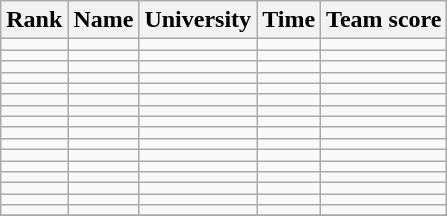<table class="wikitable sortable" style="text-align:center">
<tr>
<th>Rank</th>
<th>Name</th>
<th>University</th>
<th>Time</th>
<th>Team score</th>
</tr>
<tr>
<td></td>
<td align=left></td>
<td align="left"></td>
<td></td>
<td></td>
</tr>
<tr>
<td></td>
<td align=left></td>
<td align="left"></td>
<td></td>
<td></td>
</tr>
<tr>
<td></td>
<td align=left></td>
<td align="left"></td>
<td></td>
<td></td>
</tr>
<tr>
<td></td>
<td align=left></td>
<td align="left"></td>
<td></td>
<td></td>
</tr>
<tr>
<td></td>
<td align=left></td>
<td align="left"></td>
<td></td>
<td></td>
</tr>
<tr>
<td></td>
<td align=left></td>
<td align="left"></td>
<td></td>
<td></td>
</tr>
<tr>
<td></td>
<td align=left></td>
<td align="left"></td>
<td></td>
<td></td>
</tr>
<tr>
<td></td>
<td align=left></td>
<td align="left"></td>
<td></td>
<td></td>
</tr>
<tr>
<td></td>
<td align=left></td>
<td align="left"></td>
<td></td>
<td></td>
</tr>
<tr>
<td></td>
<td align=left></td>
<td align="left"></td>
<td></td>
<td></td>
</tr>
<tr>
<td></td>
<td align=left></td>
<td align="left"></td>
<td></td>
<td></td>
</tr>
<tr>
<td></td>
<td align=left></td>
<td align="left"></td>
<td></td>
<td></td>
</tr>
<tr>
<td></td>
<td align=left></td>
<td align="left"></td>
<td></td>
<td></td>
</tr>
<tr>
<td></td>
<td align=left></td>
<td align="left"></td>
<td></td>
<td></td>
</tr>
<tr>
<td></td>
<td align=left></td>
<td align="left"></td>
<td></td>
<td></td>
</tr>
<tr>
<td></td>
<td align=left></td>
<td align="left"></td>
<td></td>
<td></td>
</tr>
<tr>
</tr>
</table>
